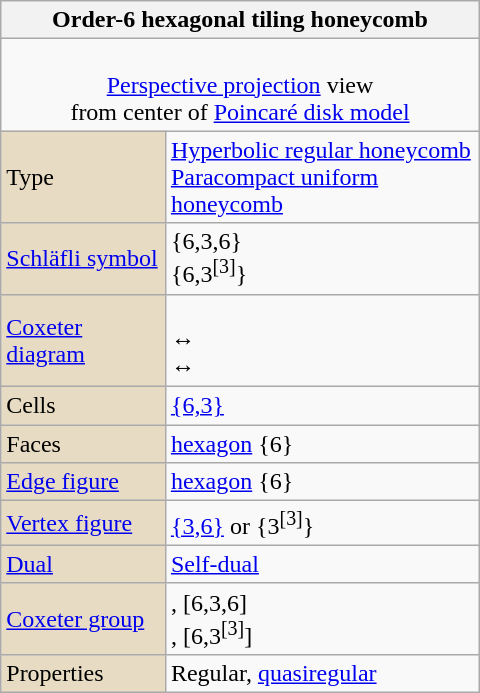<table class="wikitable" align="right" style="margin-left:10px" width="320">
<tr>
<th bgcolor=#e7dcc3 colspan=2>Order-6 hexagonal tiling honeycomb</th>
</tr>
<tr>
<td colspan=2 align=center><br><a href='#'>Perspective projection</a> view<br>from center of <a href='#'>Poincaré disk model</a></td>
</tr>
<tr>
<td bgcolor=#e7dcc3>Type</td>
<td><a href='#'>Hyperbolic regular honeycomb</a><br><a href='#'>Paracompact uniform honeycomb</a></td>
</tr>
<tr>
<td bgcolor=#e7dcc3><a href='#'>Schläfli symbol</a></td>
<td>{6,3,6}<br>{6,3<sup>[3]</sup>}</td>
</tr>
<tr>
<td bgcolor=#e7dcc3><a href='#'>Coxeter diagram</a></td>
<td><br> ↔ <br> ↔ </td>
</tr>
<tr>
<td bgcolor=#e7dcc3>Cells</td>
<td><a href='#'>{6,3}</a> </td>
</tr>
<tr>
<td bgcolor=#e7dcc3>Faces</td>
<td><a href='#'>hexagon</a> {6}</td>
</tr>
<tr>
<td bgcolor=#e7dcc3><a href='#'>Edge figure</a></td>
<td><a href='#'>hexagon</a> {6}</td>
</tr>
<tr>
<td bgcolor=#e7dcc3><a href='#'>Vertex figure</a></td>
<td><a href='#'>{3,6}</a> or {3<sup>[3]</sup>}<br> </td>
</tr>
<tr>
<td bgcolor=#e7dcc3><a href='#'>Dual</a></td>
<td><a href='#'>Self-dual</a></td>
</tr>
<tr>
<td bgcolor=#e7dcc3><a href='#'>Coxeter group</a></td>
<td>, [6,3,6]<br>, [6,3<sup>[3]</sup>]</td>
</tr>
<tr>
<td bgcolor=#e7dcc3>Properties</td>
<td>Regular, <a href='#'>quasiregular</a></td>
</tr>
</table>
